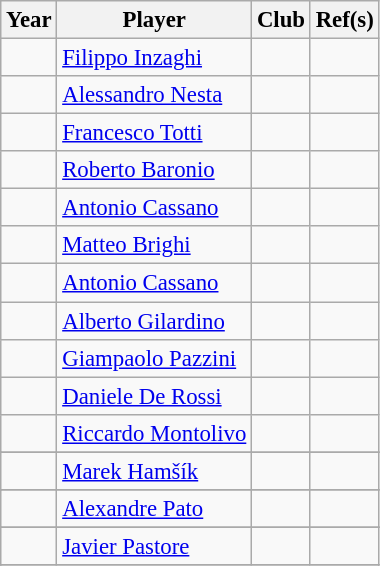<table class="wikitable" style="font-size:95%;">
<tr>
<th>Year</th>
<th>Player</th>
<th>Club</th>
<th>Ref(s)</th>
</tr>
<tr>
<td></td>
<td> <a href='#'>Filippo Inzaghi</a></td>
<td></td>
<td></td>
</tr>
<tr>
<td></td>
<td> <a href='#'>Alessandro Nesta</a></td>
<td></td>
<td></td>
</tr>
<tr>
<td></td>
<td> <a href='#'>Francesco Totti</a></td>
<td></td>
<td></td>
</tr>
<tr>
<td></td>
<td> <a href='#'>Roberto Baronio</a></td>
<td></td>
<td></td>
</tr>
<tr>
<td></td>
<td> <a href='#'>Antonio Cassano</a></td>
<td></td>
<td></td>
</tr>
<tr>
<td></td>
<td> <a href='#'>Matteo Brighi</a></td>
<td></td>
<td></td>
</tr>
<tr>
<td></td>
<td> <a href='#'>Antonio Cassano</a></td>
<td></td>
<td></td>
</tr>
<tr>
<td></td>
<td> <a href='#'>Alberto Gilardino</a></td>
<td></td>
<td></td>
</tr>
<tr>
<td></td>
<td> <a href='#'>Giampaolo Pazzini</a></td>
<td></td>
<td></td>
</tr>
<tr>
<td></td>
<td> <a href='#'>Daniele De Rossi</a></td>
<td></td>
<td></td>
</tr>
<tr>
<td></td>
<td> <a href='#'>Riccardo Montolivo</a></td>
<td></td>
<td></td>
</tr>
<tr>
</tr>
<tr>
<td></td>
<td> <a href='#'>Marek Hamšík</a></td>
<td></td>
<td></td>
</tr>
<tr>
</tr>
<tr>
<td></td>
<td> <a href='#'>Alexandre Pato</a></td>
<td></td>
<td></td>
</tr>
<tr>
</tr>
<tr>
<td></td>
<td> <a href='#'>Javier Pastore</a></td>
<td></td>
<td></td>
</tr>
<tr>
</tr>
<tr>
</tr>
</table>
